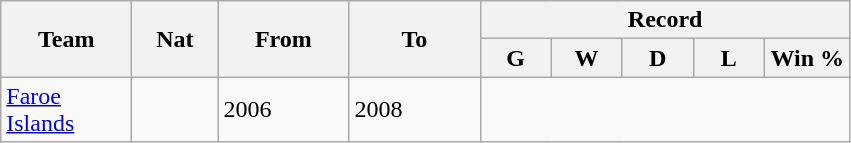<table class=wikitable style=text-align:center>
<tr>
<th rowspan=2! width=80>Team</th>
<th rowspan=2! width=50>Nat</th>
<th rowspan=2! width=80>From</th>
<th rowspan=2! width=80>To</th>
<th colspan=5>Record</th>
</tr>
<tr>
<th width="40">G</th>
<th width="40">W</th>
<th width="40">D</th>
<th width="40">L</th>
<th width="50">Win %</th>
</tr>
<tr>
<td align="left"><a href='#'>Faroe Islands</a></td>
<td align="center"></td>
<td align="left">2006</td>
<td align="left">2008<br></td>
</tr>
</table>
